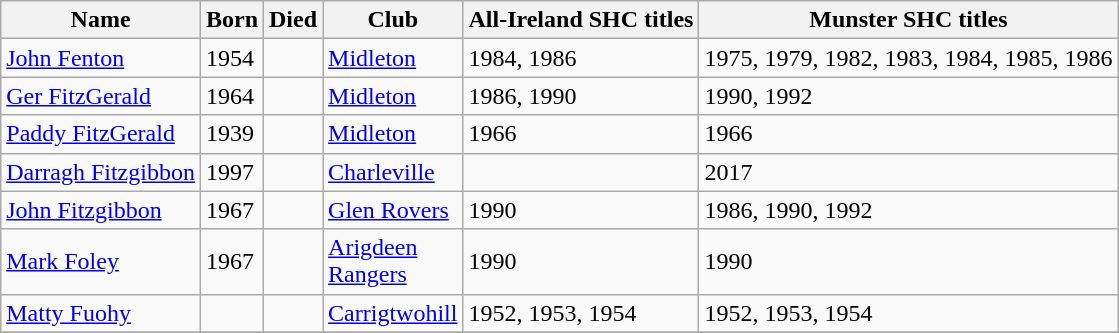<table align=top class="wikitable">
<tr>
<th>Name</th>
<th>Born</th>
<th>Died</th>
<th width=80>Club</th>
<th colspan=1>All-Ireland SHC titles</th>
<th colspan=1>Munster SHC titles</th>
</tr>
<tr>
<td><a href='#'>John Fenton</a></td>
<td>1954</td>
<td></td>
<td><a href='#'>Midleton</a></td>
<td>1984, 1986</td>
<td>1975, 1979, 1982, 1983, 1984, 1985, 1986</td>
</tr>
<tr>
<td><a href='#'>Ger FitzGerald</a></td>
<td>1964</td>
<td></td>
<td><a href='#'>Midleton</a></td>
<td>1986, 1990</td>
<td>1990, 1992</td>
</tr>
<tr>
<td><a href='#'>Paddy FitzGerald</a></td>
<td>1939</td>
<td></td>
<td><a href='#'>Midleton</a></td>
<td>1966</td>
<td>1966</td>
</tr>
<tr>
<td><a href='#'>Darragh Fitzgibbon</a></td>
<td>1997</td>
<td></td>
<td><a href='#'>Charleville</a></td>
<td></td>
<td>2017</td>
</tr>
<tr>
<td><a href='#'>John Fitzgibbon</a></td>
<td>1967</td>
<td></td>
<td><a href='#'>Glen Rovers</a></td>
<td>1990</td>
<td>1986, 1990, 1992</td>
</tr>
<tr>
<td><a href='#'>Mark Foley</a></td>
<td>1967</td>
<td></td>
<td><a href='#'>Arigdeen Rangers</a></td>
<td>1990</td>
<td>1990</td>
</tr>
<tr>
<td><a href='#'>Matty Fuohy</a></td>
<td></td>
<td></td>
<td><a href='#'>Carrigtwohill</a></td>
<td>1952, 1953, 1954</td>
<td>1952, 1953, 1954</td>
</tr>
<tr>
</tr>
</table>
